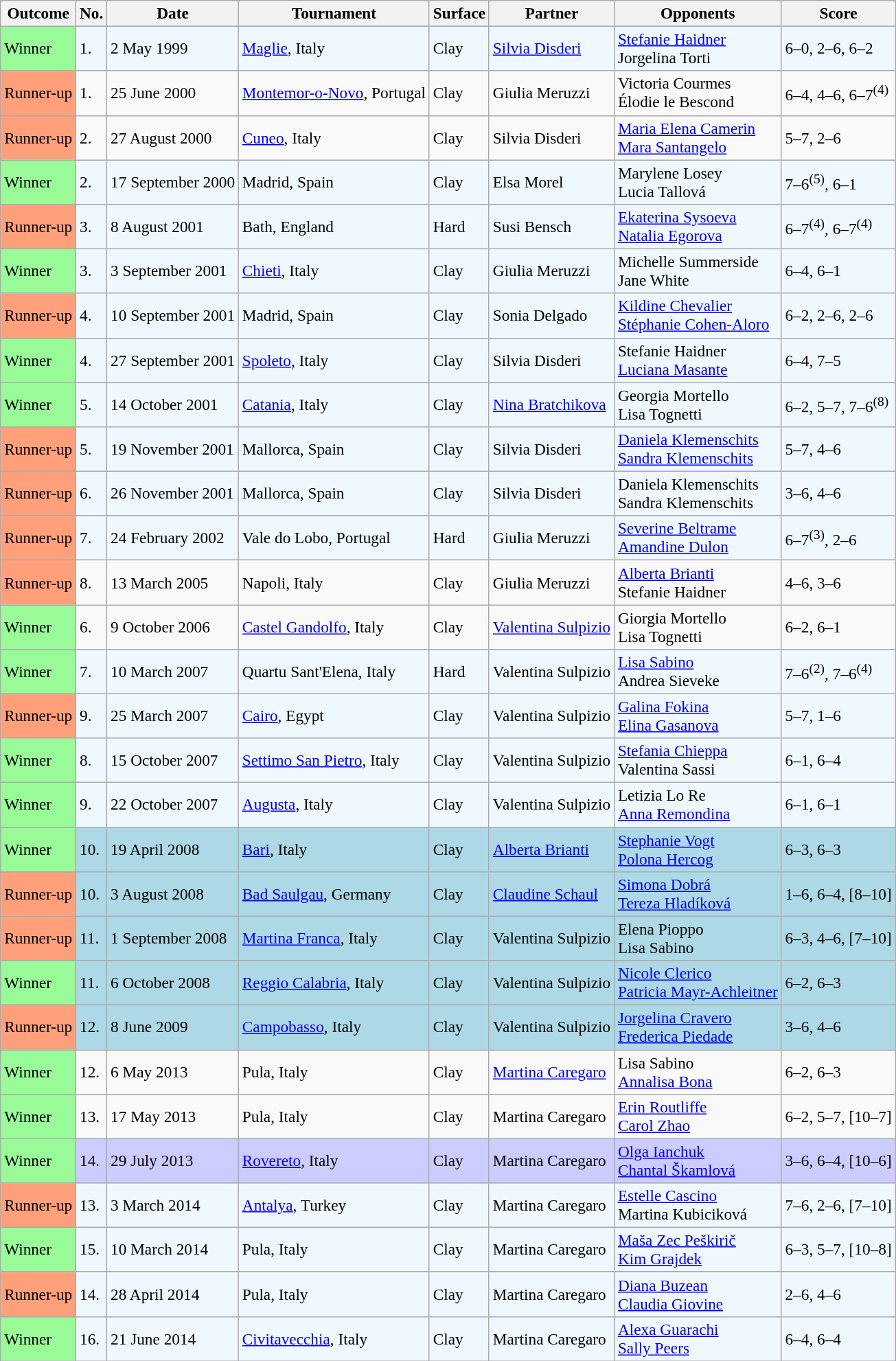<table class="sortable wikitable" style="font-size:97%;">
<tr>
<th>Outcome</th>
<th>No.</th>
<th>Date</th>
<th>Tournament</th>
<th>Surface</th>
<th>Partner</th>
<th>Opponents</th>
<th class="unsortable">Score</th>
</tr>
<tr style="background:#f0f8ff;">
<td style="background:#98fb98;">Winner</td>
<td>1.</td>
<td>2 May 1999</td>
<td><a href='#'>Maglie</a>, Italy</td>
<td>Clay</td>
<td> <a href='#'>Silvia Disderi</a></td>
<td> <a href='#'>Stefanie Haidner</a> <br>  Jorgelina Torti</td>
<td>6–0, 2–6, 6–2</td>
</tr>
<tr>
<td style="background:#ffa07a;">Runner-up</td>
<td>1.</td>
<td>25 June 2000</td>
<td><a href='#'>Montemor-o-Novo</a>, Portugal</td>
<td>Clay</td>
<td> Giulia Meruzzi</td>
<td> Victoria Courmes <br>  Élodie le Bescond</td>
<td>6–4, 4–6, 6–7<sup>(4)</sup></td>
</tr>
<tr>
<td style="background:#ffa07a;">Runner-up</td>
<td>2.</td>
<td>27 August 2000</td>
<td><a href='#'>Cuneo</a>, Italy</td>
<td>Clay</td>
<td> Silvia Disderi</td>
<td> <a href='#'>Maria Elena Camerin</a> <br>  <a href='#'>Mara Santangelo</a></td>
<td>5–7, 2–6</td>
</tr>
<tr style="background:#f0f8ff;">
<td style="background:#98fb98;">Winner</td>
<td>2.</td>
<td>17 September 2000</td>
<td>Madrid, Spain</td>
<td>Clay</td>
<td> Elsa Morel</td>
<td> Marylene Losey <br>  Lucia Tallová</td>
<td>7–6<sup>(5)</sup>, 6–1</td>
</tr>
<tr style="background:#f0f8ff;">
<td style="background:#ffa07a;">Runner-up</td>
<td>3.</td>
<td>8 August 2001</td>
<td>Bath, England</td>
<td>Hard</td>
<td> Susi Bensch</td>
<td> <a href='#'>Ekaterina Sysoeva</a> <br>  <a href='#'>Natalia Egorova</a></td>
<td>6–7<sup>(4)</sup>, 6–7<sup>(4)</sup></td>
</tr>
<tr style="background:#f0f8ff;">
<td style="background:#98fb98;">Winner</td>
<td>3.</td>
<td>3 September 2001</td>
<td><a href='#'>Chieti</a>, Italy</td>
<td>Clay</td>
<td> Giulia Meruzzi</td>
<td> Michelle Summerside <br>  Jane White</td>
<td>6–4, 6–1</td>
</tr>
<tr style="background:#f0f8ff;">
<td style="background:#ffa07a;">Runner-up</td>
<td>4.</td>
<td>10 September 2001</td>
<td>Madrid, Spain</td>
<td>Clay</td>
<td> Sonia Delgado</td>
<td> <a href='#'>Kildine Chevalier</a> <br>  <a href='#'>Stéphanie Cohen-Aloro</a></td>
<td>6–2, 2–6, 2–6</td>
</tr>
<tr style="background:#f0f8ff;">
<td style="background:#98fb98;">Winner</td>
<td>4.</td>
<td>27 September 2001</td>
<td><a href='#'>Spoleto</a>, Italy</td>
<td>Clay</td>
<td> Silvia Disderi</td>
<td> Stefanie Haidner <br>  <a href='#'>Luciana Masante</a></td>
<td>6–4, 7–5</td>
</tr>
<tr style="background:#f0f8ff;">
<td style="background:#98fb98;">Winner</td>
<td>5.</td>
<td>14 October 2001</td>
<td><a href='#'>Catania</a>, Italy</td>
<td>Clay</td>
<td> <a href='#'>Nina Bratchikova</a></td>
<td> Georgia Mortello <br>  Lisa Tognetti</td>
<td>6–2, 5–7, 7–6<sup>(8)</sup></td>
</tr>
<tr style="background:#f0f8ff;">
<td style="background:#ffa07a;">Runner-up</td>
<td>5.</td>
<td>19 November 2001</td>
<td>Mallorca, Spain</td>
<td>Clay</td>
<td> Silvia Disderi</td>
<td> <a href='#'>Daniela Klemenschits</a> <br>  <a href='#'>Sandra Klemenschits</a></td>
<td>5–7, 4–6</td>
</tr>
<tr style="background:#f0f8ff;">
<td style="background:#ffa07a;">Runner-up</td>
<td>6.</td>
<td>26 November 2001</td>
<td>Mallorca, Spain</td>
<td>Clay</td>
<td> Silvia Disderi</td>
<td> Daniela Klemenschits <br>  Sandra Klemenschits</td>
<td>3–6, 4–6</td>
</tr>
<tr style="background:#f0f8ff;">
<td style="background:#ffa07a;">Runner-up</td>
<td>7.</td>
<td>24 February 2002</td>
<td>Vale do Lobo, Portugal</td>
<td>Hard</td>
<td> Giulia Meruzzi</td>
<td> <a href='#'>Severine Beltrame</a> <br>  <a href='#'>Amandine Dulon</a></td>
<td>6–7<sup>(3)</sup>, 2–6</td>
</tr>
<tr>
<td style="background:#ffa07a;">Runner-up</td>
<td>8.</td>
<td>13 March 2005</td>
<td>Napoli, Italy</td>
<td>Clay</td>
<td> Giulia Meruzzi</td>
<td> <a href='#'>Alberta Brianti</a> <br>  Stefanie Haidner</td>
<td>4–6, 3–6</td>
</tr>
<tr>
<td style="background:#98fb98;">Winner</td>
<td>6.</td>
<td>9 October 2006</td>
<td><a href='#'>Castel Gandolfo</a>, Italy</td>
<td>Clay</td>
<td> <a href='#'>Valentina Sulpizio</a></td>
<td> Giorgia Mortello <br>  Lisa Tognetti</td>
<td>6–2, 6–1</td>
</tr>
<tr style="background:#f0f8ff;">
<td style="background:#98fb98;">Winner</td>
<td>7.</td>
<td>10 March 2007</td>
<td>Quartu Sant'Elena, Italy</td>
<td>Hard</td>
<td> Valentina Sulpizio</td>
<td> <a href='#'>Lisa Sabino</a> <br>  Andrea Sieveke</td>
<td>7–6<sup>(2)</sup>, 7–6<sup>(4)</sup></td>
</tr>
<tr style="background:#f0f8ff;">
<td style="background:#ffa07a;">Runner-up</td>
<td>9.</td>
<td>25 March 2007</td>
<td><a href='#'>Cairo</a>, Egypt</td>
<td>Clay</td>
<td> Valentina Sulpizio</td>
<td> <a href='#'>Galina Fokina</a> <br>  <a href='#'>Elina Gasanova</a></td>
<td>5–7, 1–6</td>
</tr>
<tr style="background:#f0f8ff;">
<td style="background:#98fb98;">Winner</td>
<td>8.</td>
<td>15 October 2007</td>
<td><a href='#'>Settimo San Pietro</a>, Italy</td>
<td>Clay</td>
<td> Valentina Sulpizio</td>
<td> <a href='#'>Stefania Chieppa</a> <br>  Valentina Sassi</td>
<td>6–1, 6–4</td>
</tr>
<tr style="background:#f0f8ff;">
<td style="background:#98fb98;">Winner</td>
<td>9.</td>
<td>22 October 2007</td>
<td><a href='#'>Augusta</a>, Italy</td>
<td>Clay</td>
<td> Valentina Sulpizio</td>
<td> Letizia Lo Re <br>  <a href='#'>Anna Remondina</a></td>
<td>6–1, 6–1</td>
</tr>
<tr style="background:lightblue;">
<td style="background:#98fb98;">Winner</td>
<td>10.</td>
<td>19 April 2008</td>
<td><a href='#'>Bari</a>, Italy</td>
<td>Clay</td>
<td> <a href='#'>Alberta Brianti</a></td>
<td> <a href='#'>Stephanie Vogt</a> <br>  <a href='#'>Polona Hercog</a></td>
<td>6–3, 6–3</td>
</tr>
<tr style="background:lightblue;">
<td style="background:#ffa07a;">Runner-up</td>
<td>10.</td>
<td>3 August 2008</td>
<td><a href='#'>Bad Saulgau</a>, Germany</td>
<td>Clay</td>
<td> <a href='#'>Claudine Schaul</a></td>
<td> <a href='#'>Simona Dobrá</a> <br>  <a href='#'>Tereza Hladíková</a></td>
<td>1–6, 6–4, [8–10]</td>
</tr>
<tr style="background:lightblue;">
<td style="background:#ffa07a;">Runner-up</td>
<td>11.</td>
<td>1 September 2008</td>
<td><a href='#'>Martina Franca</a>, Italy</td>
<td>Clay</td>
<td> Valentina Sulpizio</td>
<td> Elena Pioppo <br>  Lisa Sabino</td>
<td>6–3, 4–6, [7–10]</td>
</tr>
<tr style="background:lightblue;">
<td style="background:#98fb98;">Winner</td>
<td>11.</td>
<td>6 October 2008</td>
<td><a href='#'>Reggio Calabria</a>, Italy</td>
<td>Clay</td>
<td> Valentina Sulpizio</td>
<td> <a href='#'>Nicole Clerico</a> <br>  <a href='#'>Patricia Mayr-Achleitner</a></td>
<td>6–2, 6–3</td>
</tr>
<tr style="background:lightblue;">
<td style="background:#ffa07a;">Runner-up</td>
<td>12.</td>
<td>8 June 2009</td>
<td><a href='#'>Campobasso</a>, Italy</td>
<td>Clay</td>
<td> Valentina Sulpizio</td>
<td> <a href='#'>Jorgelina Cravero</a> <br>  <a href='#'>Frederica Piedade</a></td>
<td>3–6, 4–6</td>
</tr>
<tr>
<td style="background:#98fb98;">Winner</td>
<td>12.</td>
<td>6 May 2013</td>
<td>Pula, Italy</td>
<td>Clay</td>
<td> <a href='#'>Martina Caregaro</a></td>
<td> Lisa Sabino <br>  <a href='#'>Annalisa Bona</a></td>
<td>6–2, 6–3</td>
</tr>
<tr>
<td style="background:#98fb98;">Winner</td>
<td>13.</td>
<td>17 May 2013</td>
<td>Pula, Italy</td>
<td>Clay</td>
<td> Martina Caregaro</td>
<td> <a href='#'>Erin Routliffe</a> <br>  <a href='#'>Carol Zhao</a></td>
<td>6–2, 5–7, [10–7]</td>
</tr>
<tr style="background:#ccccff;">
<td style="background:#98fb98;">Winner</td>
<td>14.</td>
<td>29 July 2013</td>
<td><a href='#'>Rovereto</a>, Italy</td>
<td>Clay</td>
<td> Martina Caregaro</td>
<td> <a href='#'>Olga Ianchuk</a> <br>  <a href='#'>Chantal Škamlová</a></td>
<td>3–6, 6–4, [10–6]</td>
</tr>
<tr style="background:#f0f8ff;">
<td style="background:#ffa07a;">Runner-up</td>
<td>13.</td>
<td>3 March 2014</td>
<td><a href='#'>Antalya</a>, Turkey</td>
<td>Clay</td>
<td> Martina Caregaro</td>
<td> <a href='#'>Estelle Cascino</a> <br>  Martina Kubiciková</td>
<td>7–6, 2–6, [7–10]</td>
</tr>
<tr style="background:#f0f8ff;">
<td style="background:#98fb98;">Winner</td>
<td>15.</td>
<td>10 March 2014</td>
<td>Pula, Italy</td>
<td>Clay</td>
<td> Martina Caregaro</td>
<td> <a href='#'>Maša Zec Peškirič</a> <br>  <a href='#'>Kim Grajdek</a></td>
<td>6–3, 5–7, [10–8]</td>
</tr>
<tr style="background:#f0f8ff;">
<td style="background:#ffa07a;">Runner-up</td>
<td>14.</td>
<td>28 April 2014</td>
<td>Pula, Italy</td>
<td>Clay</td>
<td> Martina Caregaro</td>
<td> <a href='#'>Diana Buzean</a> <br>  <a href='#'>Claudia Giovine</a></td>
<td>2–6, 4–6</td>
</tr>
<tr style="background:#f0f8ff;">
<td style="background:#98fb98;">Winner</td>
<td>16.</td>
<td>21 June 2014</td>
<td><a href='#'>Civitavecchia</a>, Italy</td>
<td>Clay</td>
<td> Martina Caregaro</td>
<td> <a href='#'>Alexa Guarachi</a> <br>  <a href='#'>Sally Peers</a></td>
<td>6–4, 6–4</td>
</tr>
</table>
